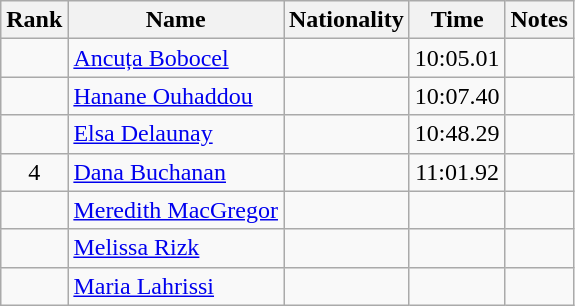<table class="wikitable sortable" style="text-align:center">
<tr>
<th>Rank</th>
<th>Name</th>
<th>Nationality</th>
<th>Time</th>
<th>Notes</th>
</tr>
<tr>
<td></td>
<td align=left><a href='#'>Ancuța Bobocel</a></td>
<td align=left></td>
<td>10:05.01</td>
<td></td>
</tr>
<tr>
<td></td>
<td align=left><a href='#'>Hanane Ouhaddou</a></td>
<td align=left></td>
<td>10:07.40</td>
<td></td>
</tr>
<tr>
<td></td>
<td align=left><a href='#'>Elsa Delaunay</a></td>
<td align=left></td>
<td>10:48.29</td>
<td></td>
</tr>
<tr>
<td>4</td>
<td align=left><a href='#'>Dana Buchanan</a></td>
<td align=left></td>
<td>11:01.92</td>
<td></td>
</tr>
<tr>
<td></td>
<td align=left><a href='#'>Meredith MacGregor</a></td>
<td align=left></td>
<td></td>
<td></td>
</tr>
<tr>
<td></td>
<td align=left><a href='#'>Melissa Rizk</a></td>
<td align=left></td>
<td></td>
<td></td>
</tr>
<tr>
<td></td>
<td align=left><a href='#'>Maria Lahrissi</a></td>
<td align=left></td>
<td></td>
<td></td>
</tr>
</table>
